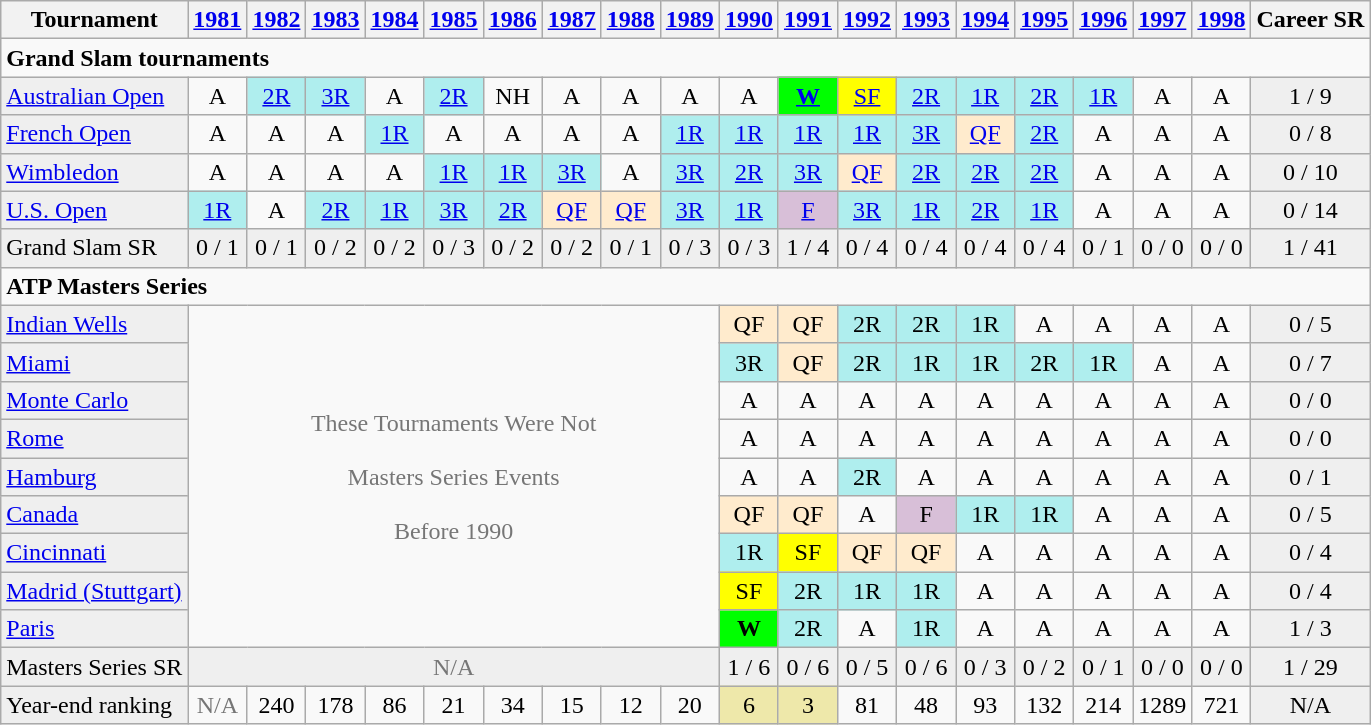<table class="wikitable">
<tr>
<th>Tournament</th>
<th><a href='#'>1981</a></th>
<th><a href='#'>1982</a></th>
<th><a href='#'>1983</a></th>
<th><a href='#'>1984</a></th>
<th><a href='#'>1985</a></th>
<th><a href='#'>1986</a></th>
<th><a href='#'>1987</a></th>
<th><a href='#'>1988</a></th>
<th><a href='#'>1989</a></th>
<th><a href='#'>1990</a></th>
<th><a href='#'>1991</a></th>
<th><a href='#'>1992</a></th>
<th><a href='#'>1993</a></th>
<th><a href='#'>1994</a></th>
<th><a href='#'>1995</a></th>
<th><a href='#'>1996</a></th>
<th><a href='#'>1997</a></th>
<th><a href='#'>1998</a></th>
<th>Career SR</th>
</tr>
<tr>
<td colspan="21"><strong>Grand Slam tournaments</strong></td>
</tr>
<tr>
<td bgcolor="#efefef"><a href='#'>Australian Open</a></td>
<td align="center">A</td>
<td align="center" style="background:#afeeee;"><a href='#'>2R</a></td>
<td align="center" style="background:#afeeee;"><a href='#'>3R</a></td>
<td align="center">A</td>
<td align="center" style="background:#afeeee;"><a href='#'>2R</a></td>
<td align="center">NH</td>
<td align="center">A</td>
<td align="center">A</td>
<td align="center">A</td>
<td align="center">A</td>
<td align="center" style="background:#00ff00;"><a href='#'><strong>W</strong></a></td>
<td align="center" style="background:yellow;"><a href='#'>SF</a></td>
<td align="center" style="background:#afeeee;"><a href='#'>2R</a></td>
<td align="center" style="background:#afeeee;"><a href='#'>1R</a></td>
<td align="center" style="background:#afeeee;"><a href='#'>2R</a></td>
<td align="center" style="background:#afeeee;"><a href='#'>1R</a></td>
<td align="center">A</td>
<td align="center">A</td>
<td align="center" style="background:#EFEFEF;">1 / 9</td>
</tr>
<tr>
<td bgcolor="#efefef"><a href='#'>French Open</a></td>
<td align="center">A</td>
<td align="center">A</td>
<td align="center">A</td>
<td align="center" style="background:#afeeee;"><a href='#'>1R</a></td>
<td align="center">A</td>
<td align="center">A</td>
<td align="center">A</td>
<td align="center">A</td>
<td align="center" style="background:#afeeee;"><a href='#'>1R</a></td>
<td align="center" style="background:#afeeee;"><a href='#'>1R</a></td>
<td align="center" style="background:#afeeee;"><a href='#'>1R</a></td>
<td align="center" style="background:#afeeee;"><a href='#'>1R</a></td>
<td align="center" style="background:#afeeee;"><a href='#'>3R</a></td>
<td align="center" style="background:#ffebcd;"><a href='#'>QF</a></td>
<td align="center" style="background:#afeeee;"><a href='#'>2R</a></td>
<td align="center">A</td>
<td align="center">A</td>
<td align="center">A</td>
<td align="center" style="background:#EFEFEF;">0 / 8</td>
</tr>
<tr>
<td bgcolor="#efefef"><a href='#'>Wimbledon</a></td>
<td align="center">A</td>
<td align="center">A</td>
<td align="center">A</td>
<td align="center">A</td>
<td align="center" style="background:#afeeee;"><a href='#'>1R</a></td>
<td align="center" style="background:#afeeee;"><a href='#'>1R</a></td>
<td align="center" style="background:#afeeee;"><a href='#'>3R</a></td>
<td align="center">A</td>
<td align="center" style="background:#afeeee;"><a href='#'>3R</a></td>
<td align="center" style="background:#afeeee;"><a href='#'>2R</a></td>
<td align="center" style="background:#afeeee;"><a href='#'>3R</a></td>
<td align="center" style="background:#ffebcd;"><a href='#'>QF</a></td>
<td align="center" style="background:#afeeee;"><a href='#'>2R</a></td>
<td align="center" style="background:#afeeee;"><a href='#'>2R</a></td>
<td align="center" style="background:#afeeee;"><a href='#'>2R</a></td>
<td align="center">A</td>
<td align="center">A</td>
<td align="center">A</td>
<td align="center" style="background:#EFEFEF;">0 / 10</td>
</tr>
<tr>
<td bgcolor="#efefef"><a href='#'>U.S. Open</a></td>
<td align="center" style="background:#afeeee;"><a href='#'>1R</a></td>
<td align="center">A</td>
<td align="center" style="background:#afeeee;"><a href='#'>2R</a></td>
<td align="center" style="background:#afeeee;"><a href='#'>1R</a></td>
<td align="center" style="background:#afeeee;"><a href='#'>3R</a></td>
<td align="center" style="background:#afeeee;"><a href='#'>2R</a></td>
<td align="center" style="background:#ffebcd;"><a href='#'>QF</a></td>
<td align="center" style="background:#ffebcd;"><a href='#'>QF</a></td>
<td align="center" style="background:#afeeee;"><a href='#'>3R</a></td>
<td align="center" style="background:#afeeee;"><a href='#'>1R</a></td>
<td align="center" style="background:#D8BFD8;"><a href='#'>F</a></td>
<td align="center" style="background:#afeeee;"><a href='#'>3R</a></td>
<td align="center" style="background:#afeeee;"><a href='#'>1R</a></td>
<td align="center" style="background:#afeeee;"><a href='#'>2R</a></td>
<td align="center" style="background:#afeeee;"><a href='#'>1R</a></td>
<td align="center">A</td>
<td align="center">A</td>
<td align="center">A</td>
<td align="center" style="background:#EFEFEF;">0 / 14</td>
</tr>
<tr bgcolor="#efefef">
<td>Grand Slam SR</td>
<td align="center">0 / 1</td>
<td align="center">0 / 1</td>
<td align="center">0 / 2</td>
<td align="center">0 / 2</td>
<td align="center">0 / 3</td>
<td align="center">0 / 2</td>
<td align="center">0 / 2</td>
<td align="center">0 / 1</td>
<td align="center">0 / 3</td>
<td align="center">0 / 3</td>
<td align="center">1 / 4</td>
<td align="center">0 / 4</td>
<td align="center">0 / 4</td>
<td align="center">0 / 4</td>
<td align="center">0 / 4</td>
<td align="center">0 / 1</td>
<td align="center">0 / 0</td>
<td align="center">0 / 0</td>
<td align="center">1 / 41</td>
</tr>
<tr>
<td colspan="21"><strong>ATP Masters Series</strong></td>
</tr>
<tr>
<td style="background:#EFEFEF;"><a href='#'>Indian Wells</a></td>
<td align="center" colspan="9" rowspan="9" style="color:#767676;">These Tournaments Were Not<br><br>Masters Series Events<br><br>Before 1990</td>
<td align="center" style="background:#ffebcd;">QF</td>
<td align="center" style="background:#ffebcd;">QF</td>
<td align="center" style="background:#afeeee;">2R</td>
<td align="center" style="background:#afeeee;">2R</td>
<td align="center" style="background:#afeeee;">1R</td>
<td align="center">A</td>
<td align="center">A</td>
<td align="center">A</td>
<td align="center">A</td>
<td align="center" style="background:#EFEFEF;">0 / 5</td>
</tr>
<tr>
<td style="background:#EFEFEF;"><a href='#'>Miami</a></td>
<td align="center" style="background:#afeeee;">3R</td>
<td align="center" style="background:#ffebcd;">QF</td>
<td align="center" style="background:#afeeee;">2R</td>
<td align="center" style="background:#afeeee;">1R</td>
<td align="center" style="background:#afeeee;">1R</td>
<td align="center" style="background:#afeeee;">2R</td>
<td align="center" style="background:#afeeee;">1R</td>
<td align="center">A</td>
<td align="center">A</td>
<td align="center" style="background:#EFEFEF;">0 / 7</td>
</tr>
<tr>
<td style="background:#EFEFEF;"><a href='#'>Monte Carlo</a></td>
<td align="center">A</td>
<td align="center">A</td>
<td align="center">A</td>
<td align="center">A</td>
<td align="center">A</td>
<td align="center">A</td>
<td align="center">A</td>
<td align="center">A</td>
<td align="center">A</td>
<td align="center" style="background:#EFEFEF;">0 / 0</td>
</tr>
<tr>
<td style="background:#EFEFEF;"><a href='#'>Rome</a></td>
<td align="center">A</td>
<td align="center">A</td>
<td align="center">A</td>
<td align="center">A</td>
<td align="center">A</td>
<td align="center">A</td>
<td align="center">A</td>
<td align="center">A</td>
<td align="center">A</td>
<td align="center" style="background:#EFEFEF;">0 / 0</td>
</tr>
<tr>
<td style="background:#EFEFEF;"><a href='#'>Hamburg</a></td>
<td align="center">A</td>
<td align="center">A</td>
<td align="center" style="background:#afeeee;">2R</td>
<td align="center">A</td>
<td align="center">A</td>
<td align="center">A</td>
<td align="center">A</td>
<td align="center">A</td>
<td align="center">A</td>
<td align="center" style="background:#EFEFEF;">0 / 1</td>
</tr>
<tr>
<td style="background:#EFEFEF;"><a href='#'>Canada</a></td>
<td align="center" style="background:#ffebcd;">QF</td>
<td align="center" style="background:#ffebcd;">QF</td>
<td align="center">A</td>
<td align="center" style="background:#D8BFD8;">F</td>
<td align="center" style="background:#afeeee;">1R</td>
<td align="center" style="background:#afeeee;">1R</td>
<td align="center">A</td>
<td align="center">A</td>
<td align="center">A</td>
<td align="center" style="background:#EFEFEF;">0 / 5</td>
</tr>
<tr>
<td style="background:#EFEFEF;"><a href='#'>Cincinnati</a></td>
<td align="center" style="background:#afeeee;">1R</td>
<td align="center" style="background:yellow;">SF</td>
<td align="center" style="background:#ffebcd;">QF</td>
<td align="center" style="background:#ffebcd;">QF</td>
<td align="center">A</td>
<td align="center">A</td>
<td align="center">A</td>
<td align="center">A</td>
<td align="center">A</td>
<td align="center" style="background:#EFEFEF;">0 / 4</td>
</tr>
<tr>
<td style="background:#EFEFEF;"><a href='#'>Madrid (Stuttgart)</a></td>
<td align="center" style="background:yellow;">SF</td>
<td align="center" style="background:#afeeee;">2R</td>
<td align="center" style="background:#afeeee;">1R</td>
<td align="center" style="background:#afeeee;">1R</td>
<td align="center">A</td>
<td align="center">A</td>
<td align="center">A</td>
<td align="center">A</td>
<td align="center">A</td>
<td align="center" style="background:#EFEFEF;">0 / 4</td>
</tr>
<tr>
<td style="background:#EFEFEF;"><a href='#'>Paris</a></td>
<td align="center" style="background:#00ff00;"><strong>W</strong></td>
<td align="center" style="background:#afeeee;">2R</td>
<td align="center">A</td>
<td align="center" style="background:#afeeee;">1R</td>
<td align="center">A</td>
<td align="center">A</td>
<td align="center">A</td>
<td align="center">A</td>
<td align="center">A</td>
<td align="center" style="background:#EFEFEF;">1 / 3</td>
</tr>
<tr bgcolor="#efefef">
<td>Masters Series SR</td>
<td align="center" colspan="9" style="color:#767676;">N/A</td>
<td align="center">1 / 6</td>
<td align="center">0 / 6</td>
<td align="center">0 / 5</td>
<td align="center">0 / 6</td>
<td align="center">0 / 3</td>
<td align="center">0 / 2</td>
<td align="center">0 / 1</td>
<td align="center">0 / 0</td>
<td align="center">0 / 0</td>
<td align="center">1 / 29</td>
</tr>
<tr>
<td style="background:#EFEFEF;">Year-end ranking</td>
<td align="center" colspan="1" style="color:#767676;">N/A</td>
<td align="center">240</td>
<td align="center">178</td>
<td align="center">86</td>
<td align="center">21</td>
<td align="center">34</td>
<td align="center">15</td>
<td align="center">12</td>
<td align="center">20</td>
<td align="center" style="background:#EEE8AA;">6</td>
<td align="center" style="background:#EEE8AA;">3</td>
<td align="center">81</td>
<td align="center">48</td>
<td align="center">93</td>
<td align="center">132</td>
<td align="center">214</td>
<td align="center">1289</td>
<td align="center">721</td>
<td align="center" style="background:#EFEFEF;">N/A</td>
</tr>
</table>
